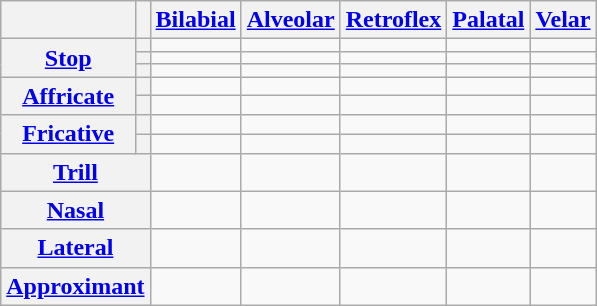<table class="wikitable" style="text-align:center;">
<tr>
<th></th>
<th></th>
<th><a href='#'>Bilabial</a></th>
<th><a href='#'>Alveolar</a></th>
<th><a href='#'>Retroflex</a></th>
<th><a href='#'>Palatal</a></th>
<th><a href='#'>Velar</a></th>
</tr>
<tr>
<th rowspan="3"><a href='#'>Stop</a></th>
<th></th>
<td></td>
<td></td>
<td></td>
<td></td>
<td></td>
</tr>
<tr>
<th></th>
<td></td>
<td></td>
<td></td>
<td></td>
<td></td>
</tr>
<tr>
<th></th>
<td></td>
<td></td>
<td></td>
<td></td>
<td></td>
</tr>
<tr>
<th rowspan="2"><a href='#'>Affricate</a></th>
<th></th>
<td></td>
<td></td>
<td></td>
<td></td>
<td></td>
</tr>
<tr>
<th></th>
<td></td>
<td></td>
<td></td>
<td></td>
<td></td>
</tr>
<tr>
<th rowspan="2"><a href='#'>Fricative</a></th>
<th></th>
<td></td>
<td></td>
<td></td>
<td></td>
<td></td>
</tr>
<tr>
<th></th>
<td></td>
<td></td>
<td></td>
<td></td>
<td></td>
</tr>
<tr>
<th colspan="2"><a href='#'>Trill</a></th>
<td></td>
<td></td>
<td></td>
<td></td>
<td></td>
</tr>
<tr>
<th colspan="2"><a href='#'>Nasal</a></th>
<td></td>
<td></td>
<td></td>
<td></td>
<td></td>
</tr>
<tr>
<th colspan="2"><a href='#'>Lateral</a></th>
<td></td>
<td></td>
<td></td>
<td></td>
<td></td>
</tr>
<tr>
<th colspan="2"><a href='#'>Approximant</a></th>
<td></td>
<td></td>
<td></td>
<td></td>
<td></td>
</tr>
</table>
